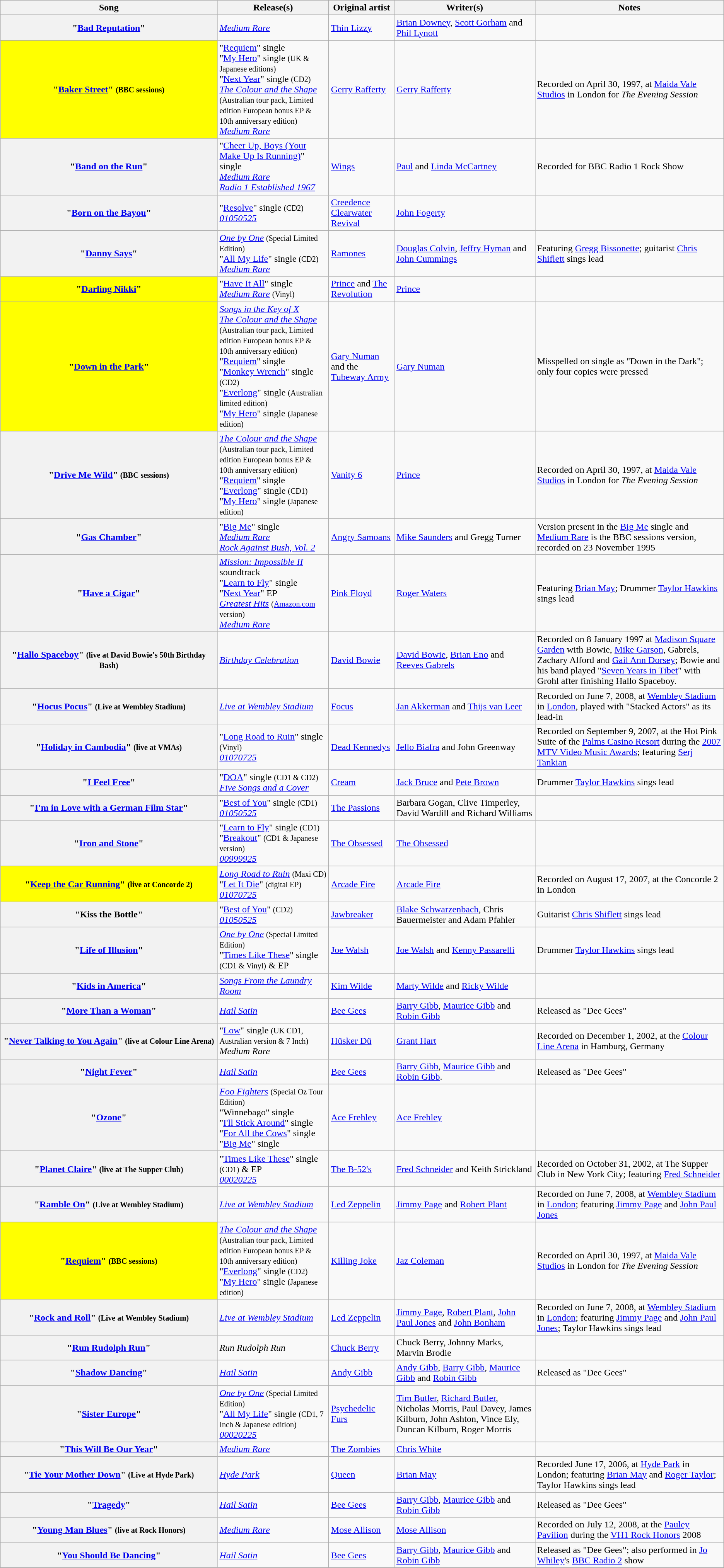<table class="wikitable sortable plainrowheaders">
<tr>
<th scope="col" width=30%>Song</th>
<th scope="col">Release(s)</th>
<th scope="col">Original artist</th>
<th scope="col">Writer(s)</th>
<th scope="col" class="unsortable">Notes</th>
</tr>
<tr>
<th scope="row">"<a href='#'>Bad Reputation</a>"</th>
<td><em><a href='#'>Medium Rare</a></em></td>
<td><a href='#'>Thin Lizzy</a></td>
<td><a href='#'>Brian Downey</a>, <a href='#'>Scott Gorham</a> and <a href='#'>Phil Lynott</a></td>
<td></td>
</tr>
<tr>
<th scope="row" style="background-color:#ffff00">"<a href='#'>Baker Street</a>" <small>(BBC sessions)</small></th>
<td>"<a href='#'>Requiem</a>" single<br>"<a href='#'>My Hero</a>" single <small>(UK & Japanese editions)</small><br>"<a href='#'>Next Year</a>" single <small>(CD2)</small><br><em><a href='#'>The Colour and the Shape</a></em> <small>(Australian tour pack, Limited edition European bonus EP & 10th anniversary edition)</small><br> <em><a href='#'>Medium Rare</a></em></td>
<td><a href='#'>Gerry Rafferty</a></td>
<td><a href='#'>Gerry Rafferty</a></td>
<td>Recorded on April 30, 1997, at <a href='#'>Maida Vale Studios</a> in London for <em>The Evening Session</em></td>
</tr>
<tr>
<th scope="row">"<a href='#'>Band on the Run</a>"</th>
<td>"<a href='#'>Cheer Up, Boys (Your Make Up Is Running)</a>" single<br><em><a href='#'>Medium Rare</a></em><br><em><a href='#'>Radio 1 Established 1967</a></em></td>
<td><a href='#'>Wings</a></td>
<td><a href='#'>Paul</a> and <a href='#'>Linda McCartney</a></td>
<td>Recorded for BBC Radio 1 Rock Show</td>
</tr>
<tr>
<th scope="row">"<a href='#'>Born on the Bayou</a>"</th>
<td>"<a href='#'>Resolve</a>" single <small>(CD2)</small><br><em><a href='#'>01050525</a></em></td>
<td><a href='#'>Creedence Clearwater Revival</a></td>
<td><a href='#'>John Fogerty</a></td>
<td></td>
</tr>
<tr>
<th scope="row">"<a href='#'>Danny Says</a>"</th>
<td><em><a href='#'>One by One</a></em> <small>(Special Limited Edition)</small><br>"<a href='#'>All My Life</a>" single <small>(CD2)</small><br> <em><a href='#'>Medium Rare</a></em></td>
<td><a href='#'>Ramones</a></td>
<td><a href='#'>Douglas Colvin</a>, <a href='#'>Jeffry Hyman</a> and <a href='#'>John Cummings</a></td>
<td>Featuring <a href='#'>Gregg Bissonette</a>; guitarist <a href='#'>Chris Shiflett</a> sings lead</td>
</tr>
<tr>
<th scope="row" style="background-color:#ffff00">"<a href='#'>Darling Nikki</a>" </th>
<td>"<a href='#'>Have It All</a>" single<br><em><a href='#'>Medium Rare</a></em> <small>(Vinyl)</small></td>
<td><a href='#'>Prince</a> and <a href='#'>The Revolution</a></td>
<td><a href='#'>Prince</a></td>
<td></td>
</tr>
<tr>
<th scope="row" style="background-color:#ffff00">"<a href='#'>Down in the Park</a>" </th>
<td><em><a href='#'>Songs in the Key of X</a></em><br><em><a href='#'>The Colour and the Shape</a></em> <small>(Australian tour pack, Limited edition European bonus EP & 10th anniversary edition)</small><br>"<a href='#'>Requiem</a>" single<br>"<a href='#'>Monkey Wrench</a>" single  <small>(CD2)</small><br>"<a href='#'>Everlong</a>" single <small>(Australian limited edition)</small><br>"<a href='#'>My Hero</a>" single <small>(Japanese edition)</small></td>
<td><a href='#'>Gary Numan</a> and the <a href='#'>Tubeway Army</a></td>
<td><a href='#'>Gary Numan</a></td>
<td>Misspelled on single as "Down in the Dark"; only four copies were pressed</td>
</tr>
<tr>
<th scope="row">"<a href='#'>Drive Me Wild</a>" <small>(BBC sessions)</small></th>
<td><em><a href='#'>The Colour and the Shape</a></em> <small>(Australian tour pack, Limited edition European bonus EP & 10th anniversary edition)</small><br>"<a href='#'>Requiem</a>" single<br>"<a href='#'>Everlong</a>" single <small>(CD1)</small><br>"<a href='#'>My Hero</a>" single <small>(Japanese edition)</small></td>
<td><a href='#'>Vanity 6</a></td>
<td><a href='#'>Prince</a></td>
<td>Recorded on April 30, 1997, at <a href='#'>Maida Vale Studios</a> in London for <em>The Evening Session</em></td>
</tr>
<tr>
<th scope="row">"<a href='#'>Gas Chamber</a>"</th>
<td>"<a href='#'>Big Me</a>" single<br><em><a href='#'>Medium Rare</a></em><br><em><a href='#'>Rock Against Bush, Vol. 2</a></em></td>
<td><a href='#'>Angry Samoans</a></td>
<td><a href='#'>Mike Saunders</a> and Gregg Turner</td>
<td>Version present in the <a href='#'>Big Me</a> single and <a href='#'>Medium Rare</a> is the BBC sessions version, recorded on 23 November 1995</td>
</tr>
<tr>
<th scope="row">"<a href='#'>Have a Cigar</a>"</th>
<td><em><a href='#'>Mission: Impossible II</a></em> soundtrack<br>"<a href='#'>Learn to Fly</a>" single<br>"<a href='#'>Next Year</a>" EP<br><em><a href='#'>Greatest Hits</a></em> <small>(<a href='#'>Amazon.com</a> version)</small><br><em><a href='#'>Medium Rare</a></em></td>
<td><a href='#'>Pink Floyd</a></td>
<td><a href='#'>Roger Waters</a></td>
<td>Featuring <a href='#'>Brian May</a>; Drummer <a href='#'>Taylor Hawkins</a> sings lead</td>
</tr>
<tr>
<th scope="row">"<a href='#'>Hallo Spaceboy</a>" <small>(live at David Bowie's 50th Birthday Bash)</small></th>
<td><em><a href='#'>Birthday Celebration</a></em></td>
<td><a href='#'>David Bowie</a></td>
<td><a href='#'>David Bowie</a>, <a href='#'>Brian Eno</a> and <a href='#'>Reeves Gabrels</a></td>
<td>Recorded on 8 January 1997 at <a href='#'>Madison Square Garden</a> with Bowie, <a href='#'>Mike Garson</a>, Gabrels, Zachary Alford  and <a href='#'>Gail Ann Dorsey</a>; Bowie and his band played "<a href='#'>Seven Years in Tibet</a>" with Grohl after finishing Hallo Spaceboy.</td>
</tr>
<tr>
<th scope="row">"<a href='#'>Hocus Pocus</a>" <small>(Live at Wembley Stadium)</small></th>
<td><em><a href='#'>Live at Wembley Stadium</a></em></td>
<td><a href='#'>Focus</a></td>
<td><a href='#'>Jan Akkerman</a> and <a href='#'>Thijs van Leer</a></td>
<td>Recorded on June 7, 2008, at <a href='#'>Wembley Stadium</a> in <a href='#'>London</a>, played with "Stacked Actors" as its lead-in</td>
</tr>
<tr>
<th scope="row">"<a href='#'>Holiday in Cambodia</a>" <small>(live at VMAs)</small></th>
<td>"<a href='#'>Long Road to Ruin</a>" single <small>(Vinyl)</small><br><em><a href='#'>01070725</a></em></td>
<td><a href='#'>Dead Kennedys</a></td>
<td><a href='#'>Jello Biafra</a> and John Greenway</td>
<td>Recorded on September 9, 2007, at the Hot Pink Suite of the <a href='#'>Palms Casino Resort</a> during the <a href='#'>2007 MTV Video Music Awards</a>; featuring <a href='#'>Serj Tankian</a></td>
</tr>
<tr>
<th scope="row">"<a href='#'>I Feel Free</a>"</th>
<td>"<a href='#'>DOA</a>" single <small>(CD1 & CD2)</small><br><em><a href='#'>Five Songs and a Cover</a></em></td>
<td><a href='#'>Cream</a></td>
<td><a href='#'>Jack Bruce</a> and <a href='#'>Pete Brown</a></td>
<td>Drummer <a href='#'>Taylor Hawkins</a> sings lead</td>
</tr>
<tr>
<th scope="row">"<a href='#'>I'm in Love with a German Film Star</a>"</th>
<td>"<a href='#'>Best of You</a>" single <small>(CD1)</small><br><em><a href='#'>01050525</a></em></td>
<td><a href='#'>The Passions</a></td>
<td>Barbara Gogan, Clive Timperley, David Wardill and Richard Williams</td>
<td></td>
</tr>
<tr>
<th scope="row">"<a href='#'>Iron and Stone</a>"</th>
<td>"<a href='#'>Learn to Fly</a>" single <small>(CD1)</small><br>"<a href='#'>Breakout</a>" <small>(CD1 & Japanese version)</small><br><em><a href='#'>00999925</a></em></td>
<td><a href='#'>The Obsessed</a></td>
<td><a href='#'>The Obsessed</a></td>
<td></td>
</tr>
<tr>
<th scope="row" style="background-color:#ffff00">"<a href='#'>Keep the Car Running</a>" <small>(live at Concorde 2)</small> </th>
<td><em><a href='#'>Long Road to Ruin</a></em> <small>(Maxi CD)</small><br>"<a href='#'>Let It Die</a>" <small>(digital EP)</small><br><em><a href='#'>01070725</a></em></td>
<td><a href='#'>Arcade Fire</a></td>
<td><a href='#'>Arcade Fire</a></td>
<td>Recorded on August 17, 2007, at the Concorde 2 in London</td>
</tr>
<tr>
<th scope="row">"Kiss the Bottle"</th>
<td>"<a href='#'>Best of You</a>" <small>(CD2)</small><br><em><a href='#'>01050525</a></em></td>
<td><a href='#'>Jawbreaker</a></td>
<td><a href='#'>Blake Schwarzenbach</a>, Chris Bauermeister and Adam Pfahler</td>
<td>Guitarist <a href='#'>Chris Shiflett</a> sings lead</td>
</tr>
<tr>
<th scope="row">"<a href='#'>Life of Illusion</a>"</th>
<td><em><a href='#'>One by One</a></em> <small>(Special Limited Edition)</small><br>"<a href='#'>Times Like These</a>" single <small>(CD1 & Vinyl)</small> & EP</td>
<td><a href='#'>Joe Walsh</a></td>
<td><a href='#'>Joe Walsh</a> and <a href='#'>Kenny Passarelli</a></td>
<td>Drummer <a href='#'>Taylor Hawkins</a> sings lead</td>
</tr>
<tr>
<th scope="row">"<a href='#'>Kids in America</a>"</th>
<td><em><a href='#'>Songs From the Laundry Room</a></em></td>
<td><a href='#'>Kim Wilde</a></td>
<td><a href='#'>Marty Wilde</a> and <a href='#'>Ricky Wilde</a></td>
<td></td>
</tr>
<tr>
<th scope="row">"<a href='#'>More Than a Woman</a>"</th>
<td><em><a href='#'>Hail Satin</a></em></td>
<td><a href='#'>Bee Gees</a></td>
<td><a href='#'>Barry Gibb</a>, <a href='#'>Maurice Gibb</a> and <a href='#'>Robin Gibb</a></td>
<td>Released as "Dee Gees"</td>
</tr>
<tr>
<th scope="row">"<a href='#'>Never Talking to You Again</a>" <small>(live at Colour Line Arena)</small></th>
<td>"<a href='#'>Low</a>" single <small>(UK CD1, Australian version & 7 Inch)</small><br><em>Medium Rare</em></td>
<td><a href='#'>Hüsker Dü</a></td>
<td><a href='#'>Grant Hart</a></td>
<td>Recorded on December 1, 2002, at the <a href='#'>Colour Line Arena</a> in Hamburg, Germany</td>
</tr>
<tr>
<th scope="row">"<a href='#'>Night Fever</a>"</th>
<td><em><a href='#'>Hail Satin</a></em></td>
<td><a href='#'>Bee Gees</a></td>
<td><a href='#'>Barry Gibb</a>, <a href='#'>Maurice Gibb</a> and <a href='#'>Robin Gibb</a>.</td>
<td>Released as "Dee Gees"</td>
</tr>
<tr>
<th scope="row">"<a href='#'>Ozone</a>"</th>
<td><em><a href='#'>Foo Fighters</a></em> <small>(Special Oz Tour Edition)</small><br>"Winnebago" single<br>"<a href='#'>I'll Stick Around</a>" single<br>"<a href='#'>For All the Cows</a>" single<br>"<a href='#'>Big Me</a>" single<br></td>
<td><a href='#'>Ace Frehley</a></td>
<td><a href='#'>Ace Frehley</a></td>
<td></td>
</tr>
<tr>
<th scope="row">"<a href='#'>Planet Claire</a>" <small>(live at The Supper Club)</small></th>
<td>"<a href='#'>Times Like These</a>" single <small>(CD1)</small> & EP<br><em><a href='#'>00020225</a></em></td>
<td><a href='#'>The B-52's</a></td>
<td><a href='#'>Fred Schneider</a> and Keith Strickland</td>
<td>Recorded on October 31, 2002, at The Supper Club in New York City; featuring <a href='#'>Fred Schneider</a></td>
</tr>
<tr>
<th scope="row">"<a href='#'>Ramble On</a>" <small>(Live at Wembley Stadium)</small></th>
<td><em><a href='#'>Live at Wembley Stadium</a></em></td>
<td><a href='#'>Led Zeppelin</a></td>
<td><a href='#'>Jimmy Page</a> and <a href='#'>Robert Plant</a></td>
<td>Recorded on June 7, 2008, at <a href='#'>Wembley Stadium</a> in <a href='#'>London</a>; featuring <a href='#'>Jimmy Page</a> and <a href='#'>John Paul Jones</a></td>
</tr>
<tr>
<th scope="row" style="background-color:#ffff00">"<a href='#'>Requiem</a>" <small>(BBC sessions)</small></th>
<td><em><a href='#'>The Colour and the Shape</a></em> <small>(Australian tour pack, Limited edition European bonus EP & 10th anniversary edition)</small><br>"<a href='#'>Everlong</a>" single <small>(CD2)</small><br>"<a href='#'>My Hero</a>" single <small>(Japanese edition)</small></td>
<td><a href='#'>Killing Joke</a></td>
<td><a href='#'>Jaz Coleman</a></td>
<td>Recorded on April 30, 1997, at <a href='#'>Maida Vale Studios</a> in London for <em>The Evening Session</em></td>
</tr>
<tr>
<th scope="row">"<a href='#'>Rock and Roll</a>" <small>(Live at Wembley Stadium)</small></th>
<td><em><a href='#'>Live at Wembley Stadium</a></em></td>
<td><a href='#'>Led Zeppelin</a></td>
<td><a href='#'>Jimmy Page</a>, <a href='#'>Robert Plant</a>, <a href='#'>John Paul Jones</a> and <a href='#'>John Bonham</a></td>
<td>Recorded on June 7, 2008, at <a href='#'>Wembley Stadium</a> in <a href='#'>London</a>; featuring <a href='#'>Jimmy Page</a> and <a href='#'>John Paul Jones</a>; Taylor Hawkins sings lead</td>
</tr>
<tr>
<th scope="row">"<a href='#'>Run Rudolph Run</a>"</th>
<td><em>Run Rudolph Run</em></td>
<td><a href='#'>Chuck Berry</a></td>
<td>Chuck Berry, Johnny Marks, Marvin Brodie</td>
<td></td>
</tr>
<tr>
<th scope="row">"<a href='#'>Shadow Dancing</a>"</th>
<td><em><a href='#'>Hail Satin</a></em></td>
<td><a href='#'>Andy Gibb</a></td>
<td><a href='#'>Andy Gibb</a>, <a href='#'>Barry Gibb</a>, <a href='#'>Maurice Gibb</a> and <a href='#'>Robin Gibb</a></td>
<td>Released as "Dee Gees"</td>
</tr>
<tr>
<th scope="row">"<a href='#'>Sister Europe</a>"</th>
<td><em><a href='#'>One by One</a></em> <small>(Special Limited Edition)</small><br>"<a href='#'>All My Life</a>" single <small>(CD1, 7 Inch & Japanese edition)</small><br><em><a href='#'>00020225</a></em></td>
<td><a href='#'>Psychedelic Furs</a></td>
<td><a href='#'>Tim Butler</a>, <a href='#'>Richard Butler</a>, Nicholas Morris, Paul Davey, James Kilburn, John Ashton, Vince Ely, Duncan Kilburn, Roger Morris</td>
</tr>
<tr>
<th scope="row">"<a href='#'>This Will Be Our Year</a>"</th>
<td><em><a href='#'>Medium Rare</a></em></td>
<td><a href='#'>The Zombies</a></td>
<td><a href='#'>Chris White</a></td>
<td></td>
</tr>
<tr>
<th scope="row">"<a href='#'>Tie Your Mother Down</a>" <small>(Live at Hyde Park)</small></th>
<td><em><a href='#'>Hyde Park</a></em></td>
<td><a href='#'>Queen</a></td>
<td><a href='#'>Brian May</a></td>
<td>Recorded June 17, 2006, at <a href='#'>Hyde Park</a> in London; featuring <a href='#'>Brian May</a> and <a href='#'>Roger Taylor</a>; Taylor Hawkins sings lead</td>
</tr>
<tr>
<th scope="row">"<a href='#'>Tragedy</a>"</th>
<td><em><a href='#'>Hail Satin</a></em></td>
<td><a href='#'>Bee Gees</a></td>
<td><a href='#'>Barry Gibb</a>, <a href='#'>Maurice Gibb</a> and <a href='#'>Robin Gibb</a></td>
<td>Released as "Dee Gees"</td>
</tr>
<tr>
<th scope="row">"<a href='#'>Young Man Blues</a>" <small>(live at Rock Honors)</small></th>
<td><em><a href='#'>Medium Rare</a></em></td>
<td><a href='#'>Mose Allison</a></td>
<td><a href='#'>Mose Allison</a></td>
<td>Recorded on July 12, 2008, at the <a href='#'>Pauley Pavilion</a> during the <a href='#'>VH1 Rock Honors</a> 2008</td>
</tr>
<tr>
<th scope="row">"<a href='#'>You Should Be Dancing</a>"</th>
<td><em><a href='#'>Hail Satin</a></em></td>
<td><a href='#'>Bee Gees</a></td>
<td><a href='#'>Barry Gibb</a>, <a href='#'>Maurice Gibb</a> and <a href='#'>Robin Gibb</a></td>
<td>Released as "Dee Gees"; also performed in <a href='#'>Jo Whiley</a>'s <a href='#'>BBC Radio 2</a> show</td>
</tr>
<tr>
</tr>
</table>
